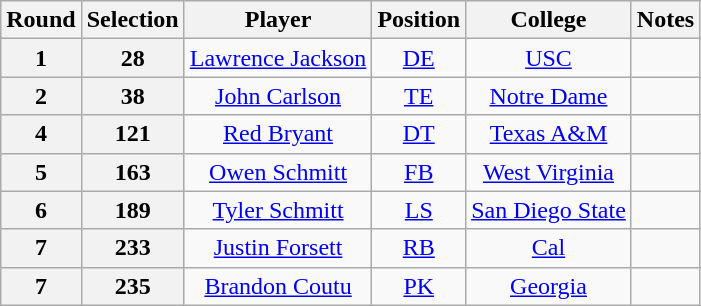<table class="wikitable" style="text-align:center">
<tr>
<th>Round</th>
<th>Selection</th>
<th>Player</th>
<th>Position</th>
<th>College</th>
<th>Notes</th>
</tr>
<tr>
<th>1</th>
<th>28</th>
<td><a href='#'>Lawrence Jackson</a></td>
<td><a href='#'>DE</a></td>
<td><a href='#'>USC</a></td>
<td></td>
</tr>
<tr>
<th>2</th>
<th>38</th>
<td><a href='#'>John Carlson</a></td>
<td><a href='#'>TE</a></td>
<td><a href='#'>Notre Dame</a></td>
<td></td>
</tr>
<tr>
<th>4</th>
<th>121</th>
<td><a href='#'>Red Bryant</a></td>
<td><a href='#'>DT</a></td>
<td><a href='#'>Texas A&M</a></td>
<td></td>
</tr>
<tr>
<th>5</th>
<th>163</th>
<td><a href='#'>Owen Schmitt</a></td>
<td><a href='#'>FB</a></td>
<td><a href='#'>West Virginia</a></td>
<td></td>
</tr>
<tr>
<th>6</th>
<th>189</th>
<td><a href='#'>Tyler Schmitt</a></td>
<td><a href='#'>LS</a></td>
<td><a href='#'>San Diego State</a></td>
<td></td>
</tr>
<tr>
<th>7</th>
<th>233</th>
<td><a href='#'>Justin Forsett</a></td>
<td><a href='#'>RB</a></td>
<td><a href='#'>Cal</a></td>
<td></td>
</tr>
<tr>
<th>7</th>
<th>235</th>
<td><a href='#'>Brandon Coutu</a></td>
<td><a href='#'>PK</a></td>
<td><a href='#'>Georgia</a></td>
<td></td>
</tr>
</table>
